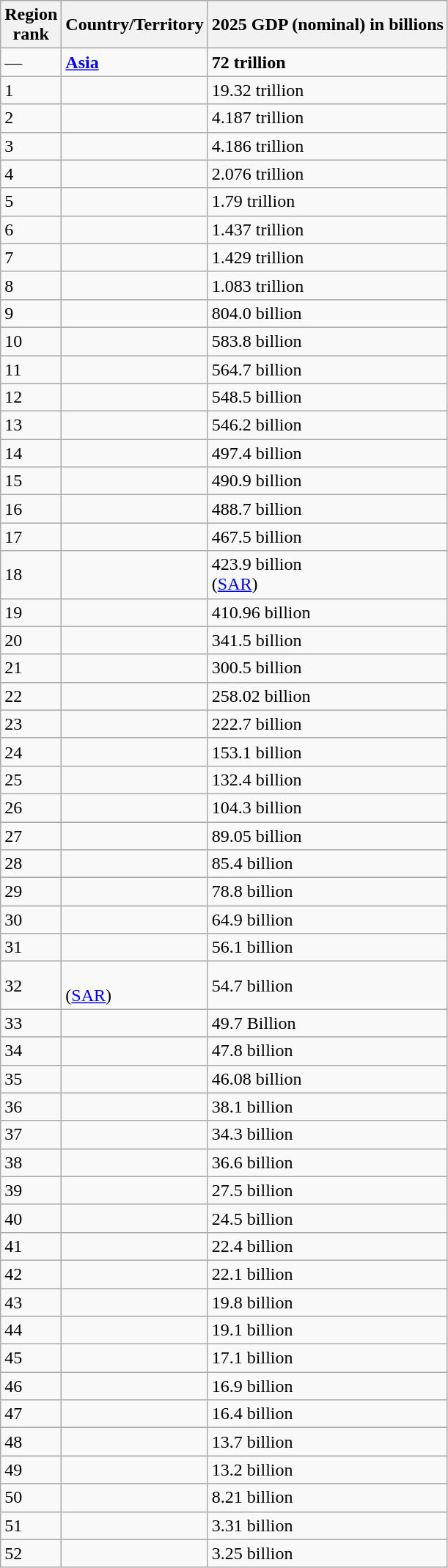<table class="wikitable">
<tr>
<th>Region<br>rank</th>
<th>Country/Territory</th>
<th>2025 GDP (nominal) in billions</th>
</tr>
<tr>
<td>—</td>
<td><strong><a href='#'>Asia</a></strong></td>
<td><strong>72 trillion</strong></td>
</tr>
<tr>
<td>1</td>
<td></td>
<td>19.32  trillion</td>
</tr>
<tr>
<td>2</td>
<td></td>
<td>4.187 trillion</td>
</tr>
<tr>
<td>3</td>
<td></td>
<td>4.186  trillion</td>
</tr>
<tr>
<td>4</td>
<td></td>
<td>2.076 trillion</td>
</tr>
<tr>
<td>5</td>
<td></td>
<td>1.79 trillion</td>
</tr>
<tr>
<td>6</td>
<td></td>
<td>1.437  trillion</td>
</tr>
<tr>
<td>7</td>
<td></td>
<td>1.429 trillion</td>
</tr>
<tr>
<td>8</td>
<td></td>
<td>1.083  trillion</td>
</tr>
<tr>
<td>9</td>
<td></td>
<td>804.0 billion</td>
</tr>
<tr>
<td>10</td>
<td></td>
<td>583.8 billion</td>
</tr>
<tr>
<td>11</td>
<td></td>
<td>564.7 billion</td>
</tr>
<tr>
<td>12</td>
<td></td>
<td>548.5 billion</td>
</tr>
<tr>
<td>13</td>
<td></td>
<td>546.2 billion</td>
</tr>
<tr>
<td>14</td>
<td></td>
<td>497.4 billion</td>
</tr>
<tr>
<td>15</td>
<td></td>
<td>490.9 billion</td>
</tr>
<tr>
<td>16</td>
<td></td>
<td>488.7 billion</td>
</tr>
<tr>
<td>17</td>
<td></td>
<td>467.5 billion</td>
</tr>
<tr>
<td>18</td>
<td></td>
<td>423.9 billion<br>(<a href='#'>SAR</a>)</td>
</tr>
<tr>
<td>19</td>
<td></td>
<td>410.96 billion</td>
</tr>
<tr>
<td>20</td>
<td></td>
<td>341.5 billion</td>
</tr>
<tr>
<td>21</td>
<td></td>
<td>300.5 billion</td>
</tr>
<tr>
<td>22</td>
<td></td>
<td>258.02 billion</td>
</tr>
<tr>
<td>23</td>
<td></td>
<td>222.7 billion</td>
</tr>
<tr>
<td>24</td>
<td></td>
<td>153.1 billion</td>
</tr>
<tr>
<td>25</td>
<td></td>
<td>132.4 billion</td>
</tr>
<tr>
<td>26</td>
<td></td>
<td>104.3 billion</td>
</tr>
<tr>
<td>27</td>
<td></td>
<td>89.05  billion</td>
</tr>
<tr>
<td>28</td>
<td></td>
<td>85.4  billion</td>
</tr>
<tr>
<td>29</td>
<td></td>
<td>78.8  billion</td>
</tr>
<tr>
<td>30</td>
<td></td>
<td>64.9 billion</td>
</tr>
<tr>
<td>31</td>
<td></td>
<td>56.1  billion</td>
</tr>
<tr>
<td>32</td>
<td><br>(<a href='#'>SAR</a>)</td>
<td>54.7  billion</td>
</tr>
<tr>
<td>33</td>
<td></td>
<td>49.7 Billion</td>
</tr>
<tr>
<td>34</td>
<td></td>
<td>47.8  billion</td>
</tr>
<tr>
<td>35</td>
<td></td>
<td>46.08  billion</td>
</tr>
<tr>
<td>36</td>
<td></td>
<td>38.1  billion</td>
</tr>
<tr>
<td>37</td>
<td></td>
<td>34.3  billion</td>
</tr>
<tr>
<td>38</td>
<td></td>
<td>36.6  billion</td>
</tr>
<tr>
<td>39</td>
<td></td>
<td>27.5  billion</td>
</tr>
<tr>
<td>40</td>
<td></td>
<td>24.5  billion</td>
</tr>
<tr>
<td>41</td>
<td></td>
<td>22.4  billion</td>
</tr>
<tr>
<td>42</td>
<td></td>
<td>22.1  billion</td>
</tr>
<tr>
<td>43</td>
<td></td>
<td>19.8  billion</td>
</tr>
<tr>
<td>44</td>
<td></td>
<td>19.1  billion</td>
</tr>
<tr>
<td>45</td>
<td></td>
<td>17.1 billion</td>
</tr>
<tr>
<td>46</td>
<td></td>
<td>16.9 billion</td>
</tr>
<tr>
<td>47</td>
<td></td>
<td>16.4  billion</td>
</tr>
<tr>
<td>48</td>
<td></td>
<td>13.7  billion</td>
</tr>
<tr>
<td>49</td>
<td></td>
<td>13.2  billion</td>
</tr>
<tr>
<td>50</td>
<td></td>
<td>8.21  billion</td>
</tr>
<tr>
<td>51</td>
<td></td>
<td>3.31  billion</td>
</tr>
<tr>
<td>52</td>
<td></td>
<td>3.25  billion</td>
</tr>
</table>
